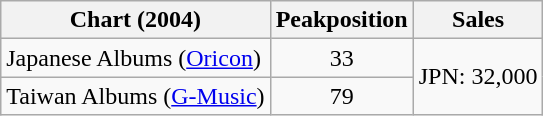<table class="wikitable">
<tr>
<th>Chart (2004)</th>
<th>Peakposition</th>
<th>Sales</th>
</tr>
<tr>
<td>Japanese Albums (<a href='#'>Oricon</a>)</td>
<td align="center">33</td>
<td rowspan="2">JPN: 32,000</td>
</tr>
<tr>
<td>Taiwan Albums (<a href='#'>G-Music</a>)</td>
<td align="center">79</td>
</tr>
</table>
